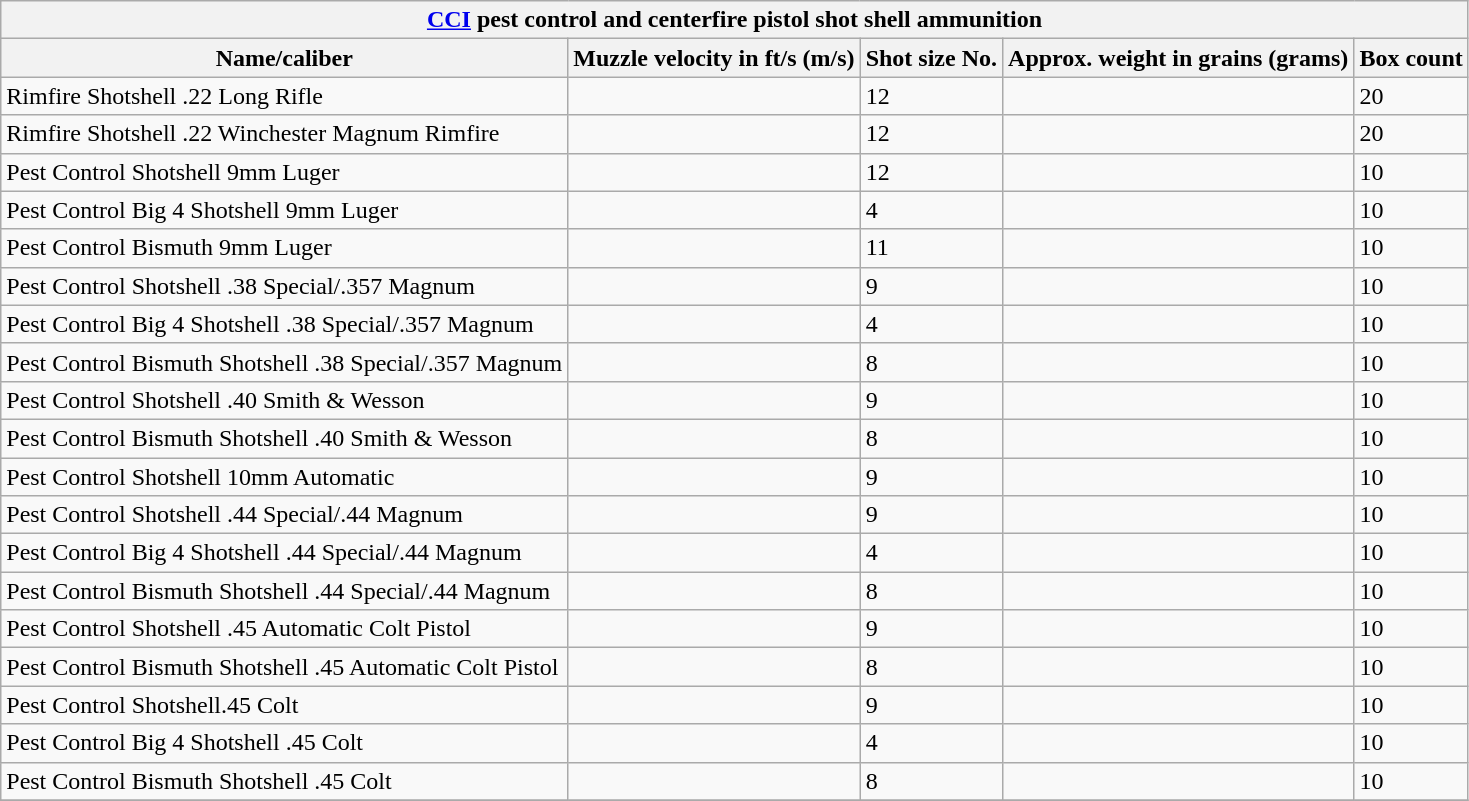<table class="wikitable sortable">
<tr>
<th colspan=6><strong><a href='#'>CCI</a> pest control and centerfire pistol shot shell ammunition</strong></th>
</tr>
<tr>
<th ! data-sort-type=number><strong>Name/caliber</strong></th>
<th ! data-sort-type=number><strong>Muzzle velocity in ft/s (m/s)</strong></th>
<th ! data-sort-type=number><strong>Shot size No.</strong></th>
<th ! data-sort-type=number><strong>Approx. weight in grains (grams)</strong></th>
<th ! data-sort-type=number><strong>Box count</strong></th>
</tr>
<tr>
<td>Rimfire Shotshell .22 Long Rifle</td>
<td></td>
<td>12</td>
<td></td>
<td>20</td>
</tr>
<tr>
<td>Rimfire Shotshell .22 Winchester Magnum Rimfire</td>
<td></td>
<td>12</td>
<td></td>
<td>20</td>
</tr>
<tr>
<td>Pest Control Shotshell 9mm Luger</td>
<td></td>
<td>12</td>
<td></td>
<td>10</td>
</tr>
<tr>
<td>Pest Control Big 4 Shotshell 9mm Luger</td>
<td></td>
<td>4</td>
<td></td>
<td>10</td>
</tr>
<tr>
<td>Pest Control Bismuth 9mm Luger</td>
<td></td>
<td>11</td>
<td></td>
<td>10</td>
</tr>
<tr>
<td>Pest Control Shotshell .38 Special/.357 Magnum</td>
<td></td>
<td>9</td>
<td></td>
<td>10</td>
</tr>
<tr>
<td>Pest Control Big 4 Shotshell .38 Special/.357 Magnum</td>
<td></td>
<td>4</td>
<td></td>
<td>10</td>
</tr>
<tr>
<td>Pest Control Bismuth Shotshell .38 Special/.357 Magnum</td>
<td></td>
<td>8</td>
<td></td>
<td>10</td>
</tr>
<tr>
<td>Pest Control Shotshell .40 Smith & Wesson</td>
<td></td>
<td>9</td>
<td></td>
<td>10</td>
</tr>
<tr>
<td>Pest Control Bismuth Shotshell .40 Smith & Wesson</td>
<td></td>
<td>8</td>
<td></td>
<td>10</td>
</tr>
<tr>
<td>Pest Control Shotshell 10mm Automatic</td>
<td></td>
<td>9</td>
<td></td>
<td>10</td>
</tr>
<tr>
<td>Pest Control Shotshell .44 Special/.44 Magnum</td>
<td></td>
<td>9</td>
<td></td>
<td>10</td>
</tr>
<tr>
<td>Pest Control Big 4 Shotshell .44 Special/.44 Magnum</td>
<td></td>
<td>4</td>
<td></td>
<td>10</td>
</tr>
<tr>
<td>Pest Control Bismuth Shotshell .44 Special/.44 Magnum</td>
<td></td>
<td>8</td>
<td></td>
<td>10</td>
</tr>
<tr>
<td>Pest Control Shotshell .45 Automatic Colt Pistol</td>
<td></td>
<td>9</td>
<td></td>
<td>10</td>
</tr>
<tr>
<td>Pest Control Bismuth Shotshell .45 Automatic Colt Pistol</td>
<td></td>
<td>8</td>
<td></td>
<td>10</td>
</tr>
<tr>
<td>Pest Control Shotshell.45 Colt</td>
<td></td>
<td>9</td>
<td></td>
<td>10</td>
</tr>
<tr>
<td>Pest Control Big 4 Shotshell .45 Colt</td>
<td></td>
<td>4</td>
<td></td>
<td>10</td>
</tr>
<tr>
<td>Pest Control Bismuth Shotshell .45 Colt</td>
<td></td>
<td>8</td>
<td></td>
<td>10</td>
</tr>
<tr>
</tr>
</table>
